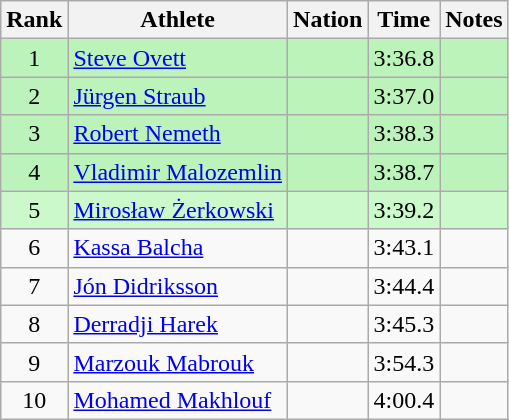<table class="wikitable sortable" style="text-align:center">
<tr>
<th>Rank</th>
<th>Athlete</th>
<th>Nation</th>
<th>Time</th>
<th>Notes</th>
</tr>
<tr style="background:#bbf3bb;">
<td>1</td>
<td align=left><a href='#'>Steve Ovett</a></td>
<td align=left></td>
<td>3:36.8</td>
<td></td>
</tr>
<tr style="background:#bbf3bb;">
<td>2</td>
<td align=left><a href='#'>Jürgen Straub</a></td>
<td align=left></td>
<td>3:37.0</td>
<td></td>
</tr>
<tr style="background:#bbf3bb;">
<td>3</td>
<td align=left><a href='#'>Robert Nemeth</a></td>
<td align=left></td>
<td>3:38.3</td>
<td></td>
</tr>
<tr style="background:#bbf3bb;">
<td>4</td>
<td align=left><a href='#'>Vladimir Malozemlin</a></td>
<td align=left></td>
<td>3:38.7</td>
<td></td>
</tr>
<tr style="background:#ccf9cc;">
<td>5</td>
<td align=left><a href='#'>Mirosław Żerkowski</a></td>
<td align=left></td>
<td>3:39.2</td>
<td></td>
</tr>
<tr>
<td>6</td>
<td align=left><a href='#'>Kassa Balcha</a></td>
<td align=left></td>
<td>3:43.1</td>
<td></td>
</tr>
<tr>
<td>7</td>
<td align=left><a href='#'>Jón Didriksson</a></td>
<td align=left></td>
<td>3:44.4</td>
<td></td>
</tr>
<tr>
<td>8</td>
<td align=left><a href='#'>Derradji Harek</a></td>
<td align=left></td>
<td>3:45.3</td>
<td></td>
</tr>
<tr>
<td>9</td>
<td align=left><a href='#'>Marzouk Mabrouk</a></td>
<td align=left></td>
<td>3:54.3</td>
<td></td>
</tr>
<tr>
<td>10</td>
<td align=left><a href='#'>Mohamed Makhlouf</a></td>
<td align=left></td>
<td>4:00.4</td>
<td></td>
</tr>
</table>
